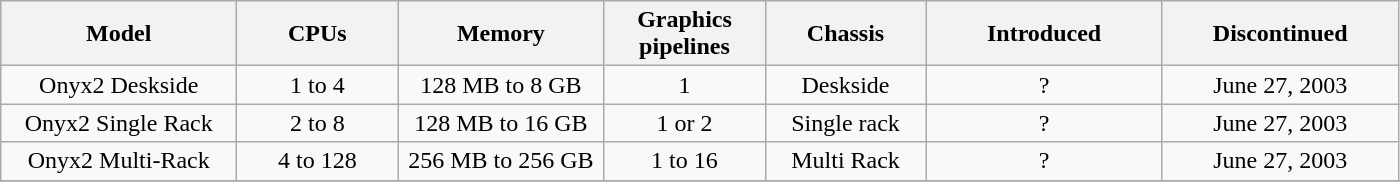<table class="wikitable" style=text-align:center>
<tr>
<th width="150">Model</th>
<th width="100">CPUs</th>
<th width="130">Memory</th>
<th width="100">Graphics pipelines</th>
<th width="100">Chassis</th>
<th width="150">Introduced</th>
<th width="150">Discontinued</th>
</tr>
<tr>
<td>Onyx2 Deskside</td>
<td>1 to 4</td>
<td>128 MB to 8 GB</td>
<td>1</td>
<td>Deskside</td>
<td>?</td>
<td>June 27, 2003</td>
</tr>
<tr>
<td>Onyx2 Single Rack</td>
<td>2 to 8</td>
<td>128 MB to 16 GB</td>
<td>1 or 2</td>
<td>Single rack</td>
<td>?</td>
<td>June 27, 2003</td>
</tr>
<tr>
<td>Onyx2 Multi-Rack</td>
<td>4 to 128</td>
<td>256 MB to 256 GB</td>
<td>1 to 16</td>
<td>Multi Rack</td>
<td>?</td>
<td>June 27, 2003</td>
</tr>
<tr>
</tr>
</table>
